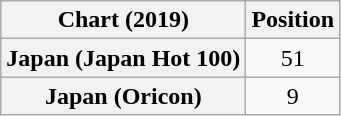<table class="wikitable plainrowheaders" style="text-align:center">
<tr>
<th scope="col">Chart (2019)</th>
<th scope="col">Position</th>
</tr>
<tr>
<th scope="row">Japan (Japan Hot 100)</th>
<td>51</td>
</tr>
<tr>
<th scope="row">Japan (Oricon)</th>
<td>9</td>
</tr>
</table>
